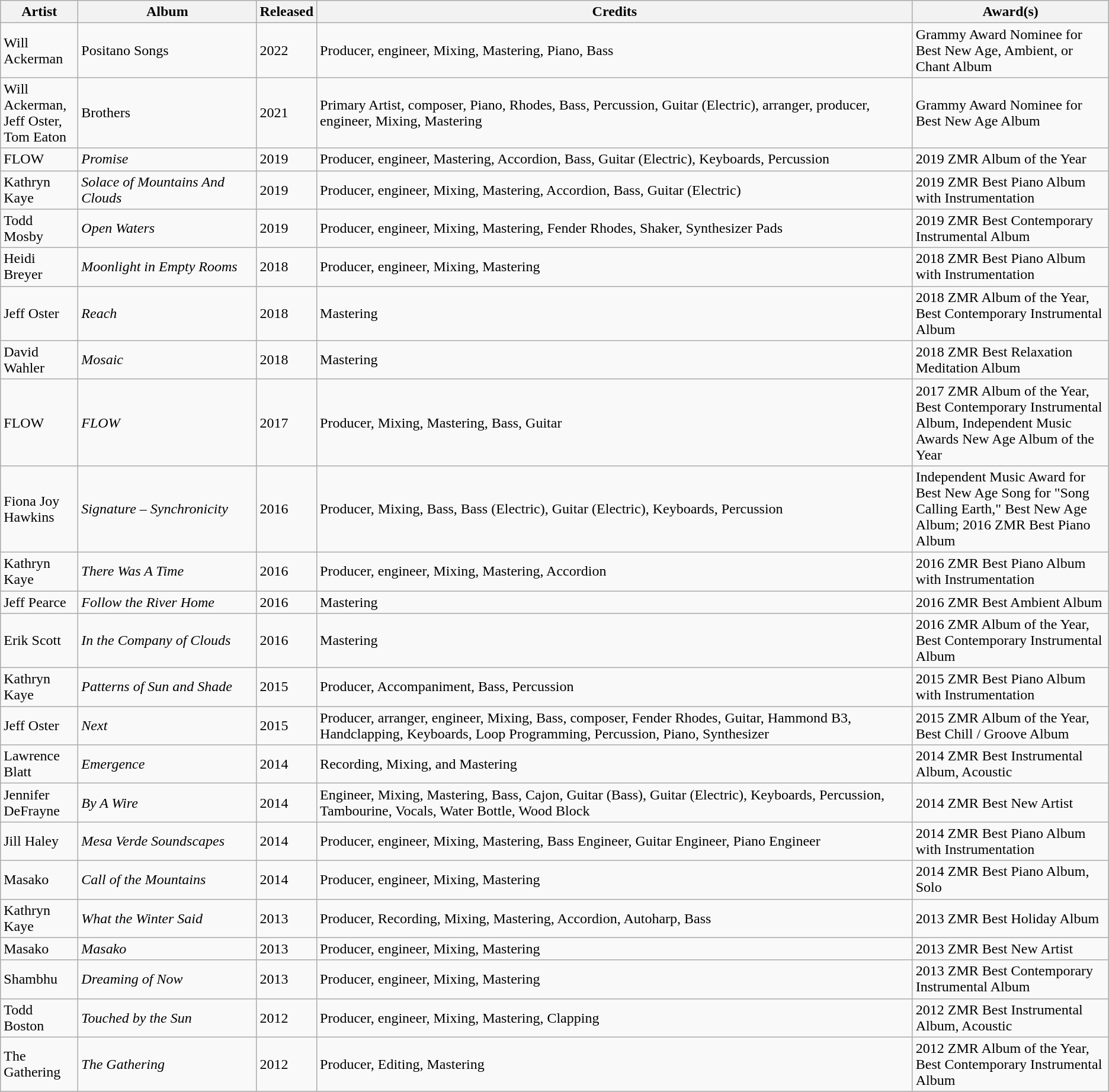<table class="wikitable sortable">
<tr>
<th style="width: 60pt;">Artist</th>
<th style="width: 145pt;">Album</th>
<th>Released</th>
<th>Credits</th>
<th style="width: 160pt;">Award(s)</th>
</tr>
<tr>
<td>Will Ackerman</td>
<td>Positano Songs</td>
<td>2022</td>
<td>Producer, engineer, Mixing, Mastering, Piano, Bass</td>
<td>Grammy Award Nominee for Best New Age, Ambient, or Chant Album</td>
</tr>
<tr>
<td>Will Ackerman, Jeff Oster, Tom Eaton</td>
<td>Brothers</td>
<td>2021</td>
<td>Primary Artist, composer, Piano, Rhodes, Bass, Percussion, Guitar (Electric), arranger, producer, engineer, Mixing, Mastering</td>
<td>Grammy Award Nominee for Best New Age Album</td>
</tr>
<tr>
<td>FLOW</td>
<td><em>Promise</em></td>
<td>2019</td>
<td>Producer, engineer, Mastering, Accordion, Bass, Guitar (Electric), Keyboards,  Percussion</td>
<td>2019 ZMR Album of the Year</td>
</tr>
<tr>
<td>Kathryn Kaye</td>
<td><em>Solace of Mountains And Clouds</em></td>
<td>2019</td>
<td>Producer, engineer, Mixing, Mastering, Accordion, Bass,  Guitar (Electric)</td>
<td>2019 ZMR Best Piano Album with Instrumentation</td>
</tr>
<tr>
<td>Todd Mosby</td>
<td><em>Open Waters</em></td>
<td>2019</td>
<td>Producer, engineer, Mixing, Mastering, Fender Rhodes, Shaker, Synthesizer Pads</td>
<td>2019 ZMR Best Contemporary Instrumental Album</td>
</tr>
<tr>
<td>Heidi Breyer</td>
<td><em>Moonlight in Empty Rooms</em></td>
<td>2018</td>
<td>Producer, engineer, Mixing, Mastering</td>
<td>2018 ZMR Best Piano Album with Instrumentation</td>
</tr>
<tr>
<td>Jeff Oster</td>
<td><em>Reach</em></td>
<td>2018</td>
<td>Mastering</td>
<td>2018 ZMR Album of the Year, Best Contemporary Instrumental Album</td>
</tr>
<tr>
<td>David Wahler</td>
<td><em>Mosaic</em></td>
<td>2018</td>
<td>Mastering</td>
<td>2018 ZMR Best Relaxation Meditation Album</td>
</tr>
<tr>
<td>FLOW</td>
<td><em>FLOW</em></td>
<td>2017</td>
<td>Producer, Mixing, Mastering, Bass, Guitar</td>
<td>2017 ZMR Album of the Year, Best Contemporary Instrumental Album, Independent Music Awards New Age Album of the Year</td>
</tr>
<tr>
<td>Fiona Joy Hawkins</td>
<td><em>Signature – Synchronicity</em></td>
<td>2016</td>
<td>Producer, Mixing, Bass, Bass (Electric), Guitar (Electric), Keyboards, Percussion</td>
<td>Independent Music Award for Best New Age Song for "Song Calling Earth," Best New Age Album; 2016 ZMR Best Piano Album</td>
</tr>
<tr>
<td>Kathryn Kaye</td>
<td><em>There Was A Time</em></td>
<td>2016</td>
<td>Producer, engineer, Mixing, Mastering, Accordion</td>
<td>2016 ZMR Best Piano Album with Instrumentation</td>
</tr>
<tr>
<td>Jeff Pearce</td>
<td><em>Follow the River Home</em></td>
<td>2016</td>
<td>Mastering</td>
<td>2016 ZMR Best Ambient Album</td>
</tr>
<tr>
<td>Erik Scott</td>
<td><em>In the Company of Clouds</em></td>
<td>2016</td>
<td>Mastering</td>
<td>2016 ZMR Album of the Year, Best Contemporary Instrumental Album</td>
</tr>
<tr>
<td>Kathryn Kaye</td>
<td><em>Patterns of Sun and Shade</em></td>
<td>2015</td>
<td>Producer, Accompaniment, Bass, Percussion</td>
<td>2015 ZMR Best Piano Album with Instrumentation</td>
</tr>
<tr>
<td>Jeff Oster</td>
<td><em>Next</em></td>
<td>2015</td>
<td>Producer, arranger, engineer, Mixing, Bass, composer, Fender Rhodes, Guitar, Hammond B3, Handclapping, Keyboards, Loop Programming, Percussion, Piano,  Synthesizer</td>
<td>2015 ZMR Album of the Year, Best Chill / Groove Album</td>
</tr>
<tr>
<td>Lawrence Blatt</td>
<td><em>Emergence</em></td>
<td>2014</td>
<td>Recording, Mixing, and Mastering</td>
<td>2014 ZMR Best Instrumental Album, Acoustic</td>
</tr>
<tr>
<td>Jennifer DeFrayne</td>
<td><em>By A Wire</em></td>
<td>2014</td>
<td>Engineer, Mixing, Mastering, Bass, Cajon, Guitar (Bass), Guitar (Electric), Keyboards, Percussion, Tambourine, Vocals, Water Bottle, Wood Block</td>
<td>2014 ZMR Best New Artist</td>
</tr>
<tr>
<td>Jill Haley</td>
<td><em>Mesa Verde Soundscapes</em></td>
<td>2014</td>
<td>Producer, engineer, Mixing, Mastering, Bass Engineer, Guitar Engineer, Piano Engineer</td>
<td>2014 ZMR Best Piano Album with Instrumentation</td>
</tr>
<tr>
<td>Masako</td>
<td><em>Call of the Mountains</em></td>
<td>2014</td>
<td>Producer, engineer, Mixing, Mastering</td>
<td>2014 ZMR Best Piano Album, Solo</td>
</tr>
<tr>
<td>Kathryn Kaye</td>
<td><em>What the Winter Said</em></td>
<td>2013</td>
<td>Producer, Recording, Mixing, Mastering, Accordion, Autoharp, Bass</td>
<td>2013 ZMR Best Holiday Album</td>
</tr>
<tr>
<td>Masako</td>
<td><em>Masako</em></td>
<td>2013</td>
<td>Producer, engineer, Mixing, Mastering</td>
<td>2013 ZMR Best New Artist</td>
</tr>
<tr>
<td>Shambhu</td>
<td><em>Dreaming of Now</em></td>
<td>2013</td>
<td>Producer, engineer, Mixing, Mastering</td>
<td>2013 ZMR Best Contemporary Instrumental Album</td>
</tr>
<tr>
<td>Todd Boston</td>
<td><em>Touched by the Sun</em></td>
<td>2012</td>
<td>Producer, engineer, Mixing, Mastering, Clapping</td>
<td>2012 ZMR Best Instrumental Album, Acoustic</td>
</tr>
<tr>
<td>The Gathering</td>
<td><em>The Gathering</em></td>
<td>2012</td>
<td>Producer, Editing, Mastering</td>
<td>2012 ZMR Album of the Year, Best Contemporary Instrumental Album</td>
</tr>
</table>
